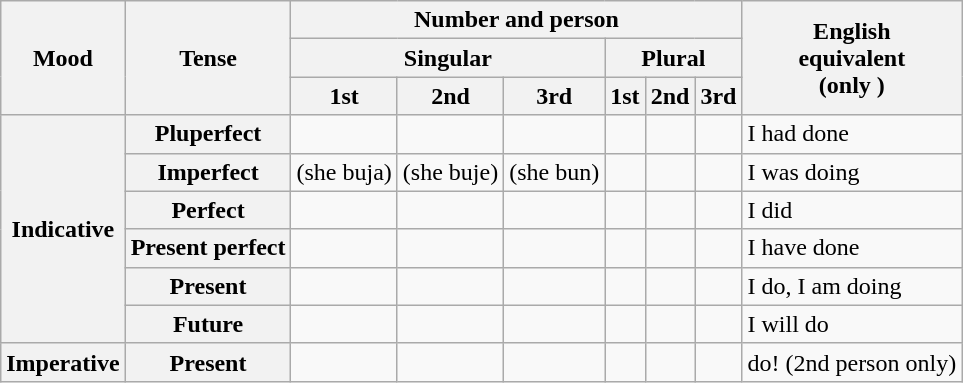<table class="wikitable">
<tr>
<th rowspan="3">Mood</th>
<th rowspan="3">Tense</th>
<th colspan="6">Number and person</th>
<th rowspan="3">English<br>equivalent<br>(only )</th>
</tr>
<tr>
<th colspan="3">Singular</th>
<th colspan="3">Plural</th>
</tr>
<tr>
<th>1st</th>
<th>2nd</th>
<th>3rd</th>
<th>1st</th>
<th>2nd</th>
<th>3rd</th>
</tr>
<tr>
<th rowspan="6">Indicative</th>
<th>Pluperfect</th>
<td></td>
<td></td>
<td></td>
<td></td>
<td></td>
<td></td>
<td>I had done</td>
</tr>
<tr>
<th>Imperfect</th>
<td> (she buja)</td>
<td> (she buje)</td>
<td> (she bun)</td>
<td></td>
<td></td>
<td></td>
<td>I was doing</td>
</tr>
<tr>
<th>Perfect</th>
<td></td>
<td></td>
<td></td>
<td></td>
<td></td>
<td></td>
<td>I did</td>
</tr>
<tr>
<th>Present perfect</th>
<td></td>
<td></td>
<td></td>
<td></td>
<td></td>
<td></td>
<td>I have done</td>
</tr>
<tr>
<th>Present</th>
<td></td>
<td></td>
<td></td>
<td></td>
<td></td>
<td></td>
<td>I do, I am doing</td>
</tr>
<tr>
<th>Future</th>
<td></td>
<td></td>
<td></td>
<td></td>
<td></td>
<td></td>
<td>I will do</td>
</tr>
<tr>
<th>Imperative</th>
<th>Present</th>
<td></td>
<td></td>
<td></td>
<td></td>
<td></td>
<td></td>
<td>do! (2nd person only)</td>
</tr>
</table>
